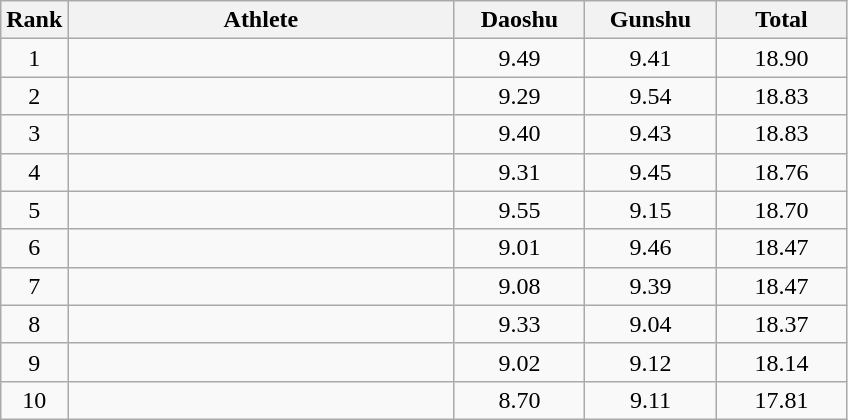<table class="wikitable" style="text-align:center">
<tr>
<th width=20>Rank</th>
<th width=250>Athlete</th>
<th width=80>Daoshu</th>
<th width=80>Gunshu</th>
<th width=80>Total</th>
</tr>
<tr>
<td>1</td>
<td align="left"></td>
<td>9.49</td>
<td>9.41</td>
<td>18.90</td>
</tr>
<tr>
<td>2</td>
<td align="left"></td>
<td>9.29</td>
<td>9.54</td>
<td>18.83</td>
</tr>
<tr>
<td>3</td>
<td align="left"></td>
<td>9.40</td>
<td>9.43</td>
<td>18.83</td>
</tr>
<tr>
<td>4</td>
<td align="left"></td>
<td>9.31</td>
<td>9.45</td>
<td>18.76</td>
</tr>
<tr>
<td>5</td>
<td align="left"></td>
<td>9.55</td>
<td>9.15</td>
<td>18.70</td>
</tr>
<tr>
<td>6</td>
<td align="left"></td>
<td>9.01</td>
<td>9.46</td>
<td>18.47</td>
</tr>
<tr>
<td>7</td>
<td align="left"></td>
<td>9.08</td>
<td>9.39</td>
<td>18.47</td>
</tr>
<tr>
<td>8</td>
<td align="left"></td>
<td>9.33</td>
<td>9.04</td>
<td>18.37</td>
</tr>
<tr>
<td>9</td>
<td align="left"></td>
<td>9.02</td>
<td>9.12</td>
<td>18.14</td>
</tr>
<tr>
<td>10</td>
<td align="left"></td>
<td>8.70</td>
<td>9.11</td>
<td>17.81</td>
</tr>
</table>
